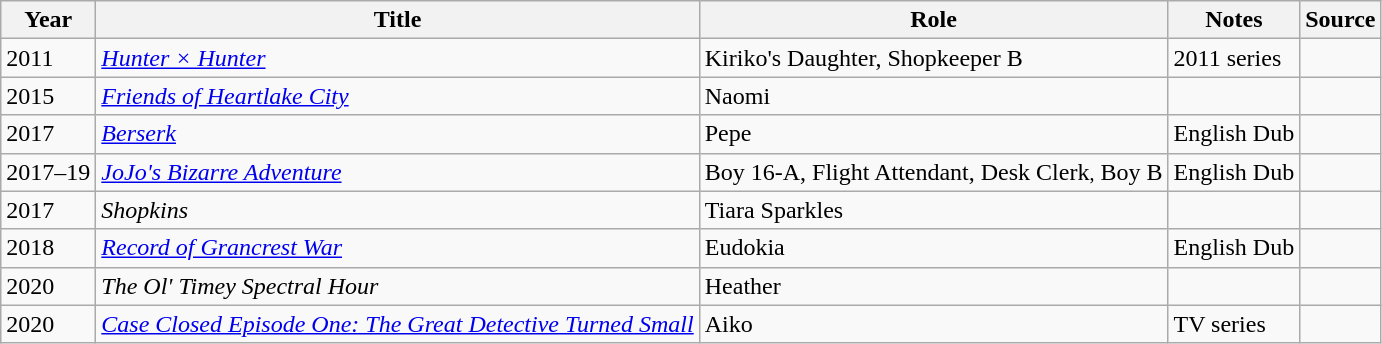<table class="wikitable sortable plainrowheaders">
<tr>
<th>Year</th>
<th>Title</th>
<th>Role</th>
<th>Notes</th>
<th>Source</th>
</tr>
<tr>
<td>2011</td>
<td><em><a href='#'>Hunter × Hunter</a></em></td>
<td>Kiriko's Daughter, Shopkeeper B</td>
<td>2011 series</td>
<td></td>
</tr>
<tr>
<td>2015</td>
<td><em><a href='#'>Friends of Heartlake City</a></em></td>
<td>Naomi</td>
<td></td>
<td></td>
</tr>
<tr>
<td>2017</td>
<td><em><a href='#'>Berserk</a></em></td>
<td>Pepe</td>
<td>English Dub</td>
<td></td>
</tr>
<tr>
<td>2017–19</td>
<td><em><a href='#'>JoJo's Bizarre Adventure</a></em></td>
<td>Boy 16-A, Flight Attendant, Desk Clerk<small>,</small> Boy B</td>
<td>English Dub</td>
<td></td>
</tr>
<tr>
<td>2017</td>
<td><em>Shopkins</em></td>
<td>Tiara Sparkles</td>
<td></td>
<td></td>
</tr>
<tr>
<td>2018</td>
<td><em><a href='#'>Record of Grancrest War</a></em></td>
<td>Eudokia</td>
<td>English Dub</td>
<td></td>
</tr>
<tr>
<td>2020</td>
<td><em>The Ol' Timey Spectral Hour</em></td>
<td>Heather</td>
<td></td>
<td></td>
</tr>
<tr>
<td>2020</td>
<td><em><a href='#'>Case Closed Episode One: The Great Detective Turned Small</a></em></td>
<td>Aiko</td>
<td>TV series</td>
<td></td>
</tr>
</table>
